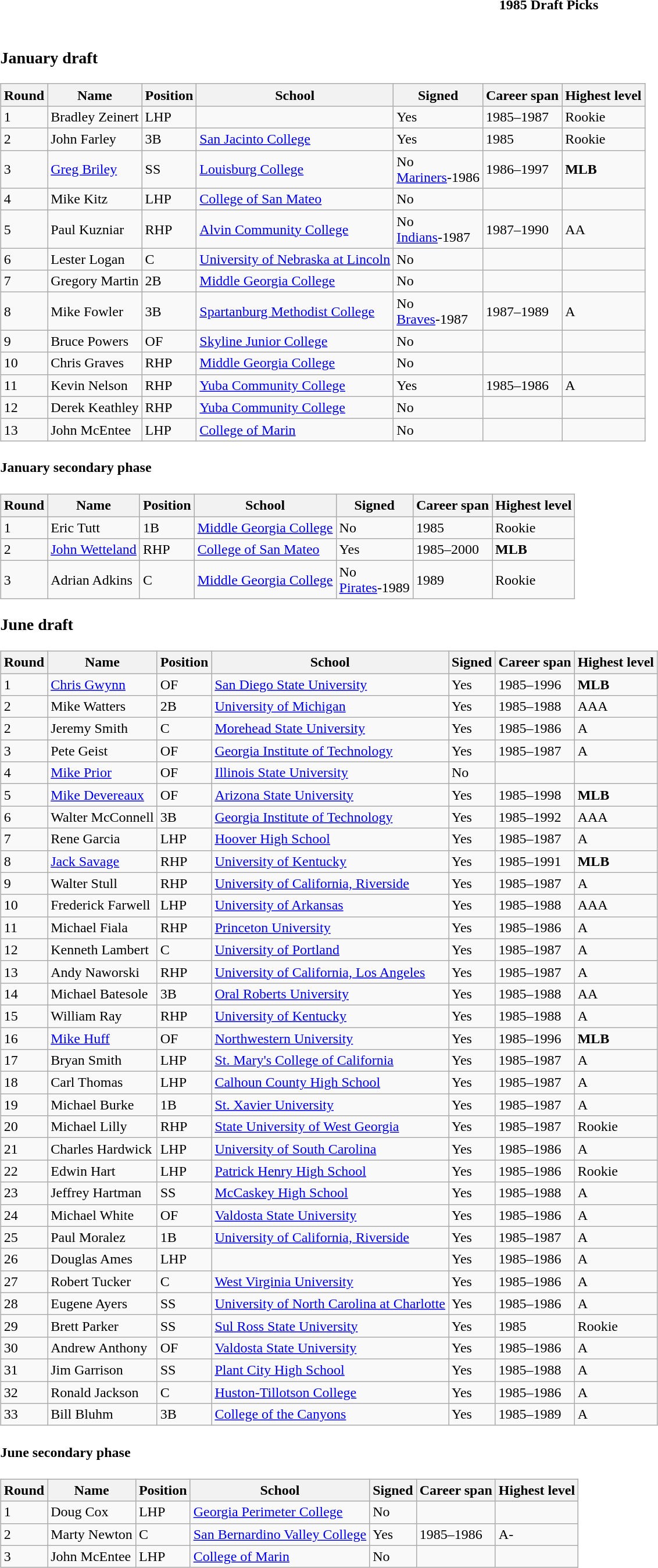<table class="toccolours collapsible collapsed" style="width:100%; background:inherit">
<tr>
<th>1985 Draft Picks</th>
</tr>
<tr>
<td><br><h3>January draft</h3><table class="wikitable">
<tr>
<th>Round</th>
<th>Name</th>
<th>Position</th>
<th>School</th>
<th>Signed</th>
<th>Career span</th>
<th>Highest level</th>
</tr>
<tr>
<td>1</td>
<td>Bradley Zeinert</td>
<td>LHP</td>
<td></td>
<td>Yes</td>
<td>1985–1987</td>
<td>Rookie</td>
</tr>
<tr>
<td>2</td>
<td>John Farley</td>
<td>3B</td>
<td><a href='#'>San Jacinto College</a></td>
<td>Yes</td>
<td>1985</td>
<td>Rookie</td>
</tr>
<tr>
<td>3</td>
<td><a href='#'>Greg Briley</a></td>
<td>SS</td>
<td><a href='#'>Louisburg College</a></td>
<td>No <br><a href='#'>Mariners</a>-1986</td>
<td>1986–1997</td>
<td><strong>MLB</strong></td>
</tr>
<tr>
<td>4</td>
<td>Mike Kitz</td>
<td>LHP</td>
<td><a href='#'>College of San Mateo</a></td>
<td>No</td>
<td></td>
<td></td>
</tr>
<tr>
<td>5</td>
<td>Paul Kuzniar</td>
<td>RHP</td>
<td><a href='#'>Alvin Community College</a></td>
<td>No<br><a href='#'>Indians</a>-1987</td>
<td>1987–1990</td>
<td>AA</td>
</tr>
<tr>
<td>6</td>
<td>Lester Logan</td>
<td>C</td>
<td><a href='#'>University of Nebraska at Lincoln</a></td>
<td>No</td>
<td></td>
<td></td>
</tr>
<tr>
<td>7</td>
<td>Gregory Martin</td>
<td>2B</td>
<td><a href='#'>Middle Georgia College</a></td>
<td>No</td>
<td></td>
<td></td>
</tr>
<tr>
<td>8</td>
<td>Mike Fowler</td>
<td>3B</td>
<td><a href='#'>Spartanburg Methodist College</a></td>
<td>No <br><a href='#'>Braves</a>-1987</td>
<td>1987–1989</td>
<td>A</td>
</tr>
<tr>
<td>9</td>
<td>Bruce Powers</td>
<td>OF</td>
<td><a href='#'>Skyline Junior College</a></td>
<td>No</td>
<td></td>
<td></td>
</tr>
<tr>
<td>10</td>
<td>Chris Graves</td>
<td>RHP</td>
<td><a href='#'>Middle Georgia College</a></td>
<td>No</td>
<td></td>
<td></td>
</tr>
<tr>
<td>11</td>
<td>Kevin Nelson</td>
<td>RHP</td>
<td><a href='#'>Yuba Community College</a></td>
<td>Yes</td>
<td>1985–1986</td>
<td>A</td>
</tr>
<tr>
<td>12</td>
<td>Derek Keathley</td>
<td>RHP</td>
<td><a href='#'>Yuba Community College</a></td>
<td>No</td>
<td></td>
<td></td>
</tr>
<tr>
<td>13</td>
<td>John McEntee</td>
<td>LHP</td>
<td><a href='#'>College of Marin</a></td>
<td>No</td>
<td></td>
<td></td>
</tr>
</table>
<h4>January secondary phase</h4><table class="wikitable">
<tr>
<th>Round</th>
<th>Name</th>
<th>Position</th>
<th>School</th>
<th>Signed</th>
<th>Career span</th>
<th>Highest level</th>
</tr>
<tr>
<td>1</td>
<td>Eric Tutt</td>
<td>1B</td>
<td><a href='#'>Middle Georgia College</a></td>
<td>No</td>
<td>1985</td>
<td>Rookie</td>
</tr>
<tr>
<td>2</td>
<td><a href='#'>John Wetteland</a></td>
<td>RHP</td>
<td><a href='#'>College of San Mateo</a></td>
<td>Yes</td>
<td>1985–2000</td>
<td><strong>MLB</strong></td>
</tr>
<tr>
<td>3</td>
<td>Adrian Adkins</td>
<td>C</td>
<td><a href='#'>Middle Georgia College</a></td>
<td>No<br><a href='#'>Pirates</a>-1989</td>
<td>1989</td>
<td>Rookie</td>
</tr>
</table>
<h3>June draft</h3><table class="wikitable">
<tr>
<th>Round</th>
<th>Name</th>
<th>Position</th>
<th>School</th>
<th>Signed</th>
<th>Career span</th>
<th>Highest level</th>
</tr>
<tr>
<td>1</td>
<td><a href='#'>Chris Gwynn</a></td>
<td>OF</td>
<td><a href='#'>San Diego State University</a></td>
<td>Yes</td>
<td>1985–1996</td>
<td><strong>MLB</strong></td>
</tr>
<tr>
<td>2</td>
<td>Mike Watters</td>
<td>2B</td>
<td><a href='#'>University of Michigan</a></td>
<td>Yes</td>
<td>1985–1988</td>
<td>AAA</td>
</tr>
<tr>
<td>2</td>
<td>Jeremy Smith</td>
<td>C</td>
<td><a href='#'>Morehead State University</a></td>
<td>Yes</td>
<td>1985–1986</td>
<td>A</td>
</tr>
<tr>
<td>3</td>
<td>Pete Geist</td>
<td>OF</td>
<td><a href='#'>Georgia Institute of Technology</a></td>
<td>Yes</td>
<td>1985–1987</td>
<td>A</td>
</tr>
<tr>
<td>4</td>
<td><a href='#'>Mike Prior</a></td>
<td>OF</td>
<td><a href='#'>Illinois State University</a></td>
<td>No</td>
<td></td>
<td></td>
</tr>
<tr>
<td>5</td>
<td><a href='#'>Mike Devereaux</a></td>
<td>OF</td>
<td><a href='#'>Arizona State University</a></td>
<td>Yes</td>
<td>1985–1998</td>
<td><strong>MLB</strong></td>
</tr>
<tr>
<td>6</td>
<td>Walter McConnell</td>
<td>3B</td>
<td><a href='#'>Georgia Institute of Technology</a></td>
<td>Yes</td>
<td>1985–1992</td>
<td>AAA</td>
</tr>
<tr>
<td>7</td>
<td>Rene Garcia</td>
<td>LHP</td>
<td><a href='#'>Hoover High School</a></td>
<td>Yes</td>
<td>1985–1987</td>
<td>A</td>
</tr>
<tr>
<td>8</td>
<td><a href='#'>Jack Savage</a></td>
<td>RHP</td>
<td><a href='#'>University of Kentucky</a></td>
<td>Yes</td>
<td>1985–1991</td>
<td><strong>MLB</strong></td>
</tr>
<tr>
<td>9</td>
<td>Walter Stull</td>
<td>RHP</td>
<td><a href='#'>University of California, Riverside</a></td>
<td>Yes</td>
<td>1985–1987</td>
<td>A</td>
</tr>
<tr>
<td>10</td>
<td>Frederick Farwell</td>
<td>LHP</td>
<td><a href='#'>University of Arkansas</a></td>
<td>Yes</td>
<td>1985–1988</td>
<td>AAA</td>
</tr>
<tr>
<td>11</td>
<td>Michael Fiala</td>
<td>RHP</td>
<td><a href='#'>Princeton University</a></td>
<td>Yes</td>
<td>1985–1986</td>
<td>A</td>
</tr>
<tr>
<td>12</td>
<td>Kenneth Lambert</td>
<td>C</td>
<td><a href='#'>University of Portland</a></td>
<td>Yes</td>
<td>1985–1987</td>
<td>A</td>
</tr>
<tr>
<td>13</td>
<td>Andy Naworski</td>
<td>RHP</td>
<td><a href='#'>University of California, Los Angeles</a></td>
<td>Yes</td>
<td>1985–1987</td>
<td>A</td>
</tr>
<tr>
<td>14</td>
<td>Michael Batesole</td>
<td>3B</td>
<td><a href='#'>Oral Roberts University</a></td>
<td>Yes</td>
<td>1985–1988</td>
<td>AA</td>
</tr>
<tr>
<td>15</td>
<td>William Ray</td>
<td>RHP</td>
<td><a href='#'>University of Kentucky</a></td>
<td>Yes</td>
<td>1985–1988</td>
<td>A</td>
</tr>
<tr>
<td>16</td>
<td><a href='#'>Mike Huff</a></td>
<td>OF</td>
<td><a href='#'>Northwestern University</a></td>
<td>Yes</td>
<td>1985–1996</td>
<td><strong>MLB</strong></td>
</tr>
<tr>
<td>17</td>
<td>Bryan Smith</td>
<td>LHP</td>
<td><a href='#'>St. Mary's College of California</a></td>
<td>Yes</td>
<td>1985–1987</td>
<td>A</td>
</tr>
<tr>
<td>18</td>
<td>Carl Thomas</td>
<td>LHP</td>
<td><a href='#'>Calhoun County High School</a></td>
<td>Yes</td>
<td>1985–1987</td>
<td>A</td>
</tr>
<tr>
<td>19</td>
<td>Michael Burke</td>
<td>1B</td>
<td><a href='#'>St. Xavier University</a></td>
<td>Yes</td>
<td>1985–1987</td>
<td>A</td>
</tr>
<tr>
<td>20</td>
<td>Michael Lilly</td>
<td>RHP</td>
<td><a href='#'>State University of West Georgia</a></td>
<td>Yes</td>
<td>1985–1987</td>
<td>Rookie</td>
</tr>
<tr>
<td>21</td>
<td>Charles Hardwick</td>
<td>LHP</td>
<td><a href='#'>University of South Carolina</a></td>
<td>Yes</td>
<td>1985–1986</td>
<td>A</td>
</tr>
<tr>
<td>22</td>
<td>Edwin Hart</td>
<td>LHP</td>
<td><a href='#'>Patrick Henry High School</a></td>
<td>Yes</td>
<td>1985–1986</td>
<td>Rookie</td>
</tr>
<tr>
<td>23</td>
<td>Jeffrey Hartman</td>
<td>SS</td>
<td><a href='#'>McCaskey High School</a></td>
<td>Yes</td>
<td>1985–1988</td>
<td>A</td>
</tr>
<tr>
<td>24</td>
<td>Michael White</td>
<td>OF</td>
<td><a href='#'>Valdosta State University</a></td>
<td>Yes</td>
<td>1985–1986</td>
<td>A</td>
</tr>
<tr>
<td>25</td>
<td>Paul Moralez</td>
<td>1B</td>
<td><a href='#'>University of California, Riverside</a></td>
<td>Yes</td>
<td>1985–1987</td>
<td>A</td>
</tr>
<tr>
<td>26</td>
<td>Douglas Ames</td>
<td>LHP</td>
<td></td>
<td>Yes</td>
<td>1985–1986</td>
<td>A</td>
</tr>
<tr>
<td>27</td>
<td>Robert Tucker</td>
<td>C</td>
<td><a href='#'>West Virginia University</a></td>
<td>Yes</td>
<td>1985–1986</td>
<td>A</td>
</tr>
<tr>
<td>28</td>
<td>Eugene Ayers</td>
<td>SS</td>
<td><a href='#'>University of North Carolina at Charlotte</a></td>
<td>Yes</td>
<td>1985–1986</td>
<td>A</td>
</tr>
<tr>
<td>29</td>
<td>Brett Parker</td>
<td>SS</td>
<td><a href='#'>Sul Ross State University</a></td>
<td>Yes</td>
<td>1985</td>
<td>Rookie</td>
</tr>
<tr>
<td>30</td>
<td>Andrew Anthony</td>
<td>OF</td>
<td><a href='#'>Valdosta State University</a></td>
<td>Yes</td>
<td>1985–1986</td>
<td>A</td>
</tr>
<tr>
<td>31</td>
<td>Jim Garrison</td>
<td>SS</td>
<td><a href='#'>Plant City High School</a></td>
<td>Yes</td>
<td>1985–1988</td>
<td>A</td>
</tr>
<tr>
<td>32</td>
<td>Ronald Jackson</td>
<td>C</td>
<td><a href='#'>Huston-Tillotson College</a></td>
<td>Yes</td>
<td>1985–1986</td>
<td>A</td>
</tr>
<tr>
<td>33</td>
<td>Bill Bluhm</td>
<td>3B</td>
<td><a href='#'>College of the Canyons</a></td>
<td>Yes</td>
<td>1985–1989</td>
<td>A</td>
</tr>
</table>
<h4>June secondary phase</h4><table class="wikitable">
<tr>
<th>Round</th>
<th>Name</th>
<th>Position</th>
<th>School</th>
<th>Signed</th>
<th>Career span</th>
<th>Highest level</th>
</tr>
<tr>
<td>1</td>
<td>Doug Cox</td>
<td>LHP</td>
<td><a href='#'>Georgia Perimeter College</a></td>
<td>No</td>
<td></td>
<td></td>
</tr>
<tr>
<td>2</td>
<td>Marty Newton</td>
<td>C</td>
<td><a href='#'>San Bernardino Valley College</a></td>
<td>Yes</td>
<td>1985–1986</td>
<td>A-</td>
</tr>
<tr>
<td>3</td>
<td>John McEntee</td>
<td>LHP</td>
<td><a href='#'>College of Marin</a></td>
<td>No</td>
<td></td>
<td></td>
</tr>
</table>
</td>
</tr>
</table>
